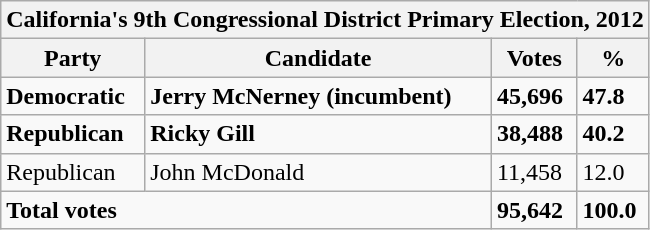<table class="wikitable">
<tr>
<th colspan="4">California's 9th Congressional District Primary Election, 2012</th>
</tr>
<tr>
<th>Party</th>
<th>Candidate</th>
<th>Votes</th>
<th>%</th>
</tr>
<tr>
<td><strong>Democratic</strong></td>
<td><strong>Jerry McNerney (incumbent)</strong></td>
<td><strong>45,696</strong></td>
<td><strong>47.8</strong></td>
</tr>
<tr>
<td><strong>Republican</strong></td>
<td><strong>Ricky Gill</strong></td>
<td><strong>38,488</strong></td>
<td><strong>40.2</strong></td>
</tr>
<tr>
<td>Republican</td>
<td>John McDonald</td>
<td>11,458</td>
<td>12.0</td>
</tr>
<tr>
<td colspan="2"><strong>Total votes</strong></td>
<td><strong>95,642</strong></td>
<td><strong>100.0</strong></td>
</tr>
</table>
